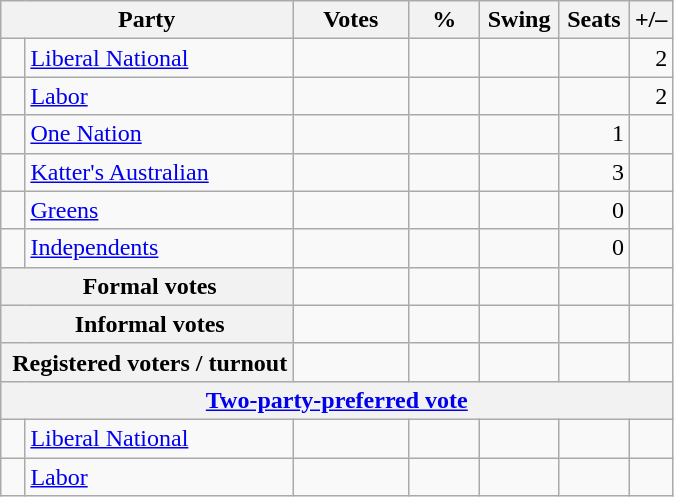<table class="wikitable" style="text-align:right;  margin-bottom:0">
<tr>
<th style="width:10px" colspan=3>Party</th>
<th style="width:70px;">Votes</th>
<th style="width:40px;">%</th>
<th style="width:45px;">Swing</th>
<th style="width:40px;">Seats</th>
<th>+/–</th>
</tr>
<tr>
<td> </td>
<td style="text-align:left;" colspan="2"><a href='#'>Liberal National</a></td>
<td></td>
<td></td>
<td></td>
<td></td>
<td> 2</td>
</tr>
<tr>
<td> </td>
<td style="text-align:left;" colspan="2"><a href='#'>Labor</a></td>
<td></td>
<td></td>
<td></td>
<td></td>
<td> 2</td>
</tr>
<tr>
<td> </td>
<td style="text-align:left;" colspan="2"><a href='#'>One Nation</a></td>
<td></td>
<td></td>
<td></td>
<td>1</td>
<td></td>
</tr>
<tr>
<td> </td>
<td style="text-align:left;" colspan="2"><a href='#'>Katter's Australian</a></td>
<td></td>
<td></td>
<td></td>
<td>3</td>
<td></td>
</tr>
<tr>
<td> </td>
<td style="text-align:left;" colspan="2"><a href='#'>Greens</a></td>
<td></td>
<td></td>
<td></td>
<td>0</td>
<td></td>
</tr>
<tr>
<td> </td>
<td colspan="2" style="text-align:left;"><a href='#'>Independents</a></td>
<td></td>
<td></td>
<td></td>
<td>0</td>
<td></td>
</tr>
<tr>
<th colspan="3" rowspan="1"> Formal votes</th>
<td></td>
<td></td>
<td></td>
<td></td>
<td></td>
</tr>
<tr>
<th colspan="3" rowspan="1"> Informal votes</th>
<td></td>
<td></td>
<td></td>
<td></td>
<td></td>
</tr>
<tr>
<th colspan="3" rowspan="1"> Registered voters / turnout</th>
<td></td>
<td></td>
<td></td>
<td></td>
<td></td>
</tr>
<tr>
<th colspan="8"><a href='#'>Two-party-preferred vote</a></th>
</tr>
<tr>
<td></td>
<td style="text-align:left;" colspan="2"><a href='#'>Liberal National</a></td>
<td></td>
<td></td>
<td></td>
<td></td>
<td></td>
</tr>
<tr>
<td></td>
<td style="text-align:left;" colspan="2"><a href='#'>Labor</a></td>
<td></td>
<td></td>
<td></td>
<td></td>
<td></td>
</tr>
</table>
